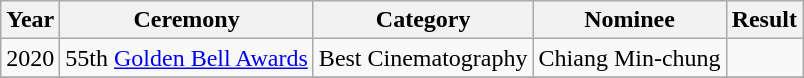<table class="wikitable">
<tr>
<th>Year</th>
<th>Ceremony</th>
<th>Category</th>
<th>Nominee</th>
<th>Result</th>
</tr>
<tr>
<td>2020</td>
<td>55th <a href='#'>Golden Bell Awards</a></td>
<td>Best Cinematography</td>
<td>Chiang Min-chung</td>
<td></td>
</tr>
<tr>
</tr>
</table>
